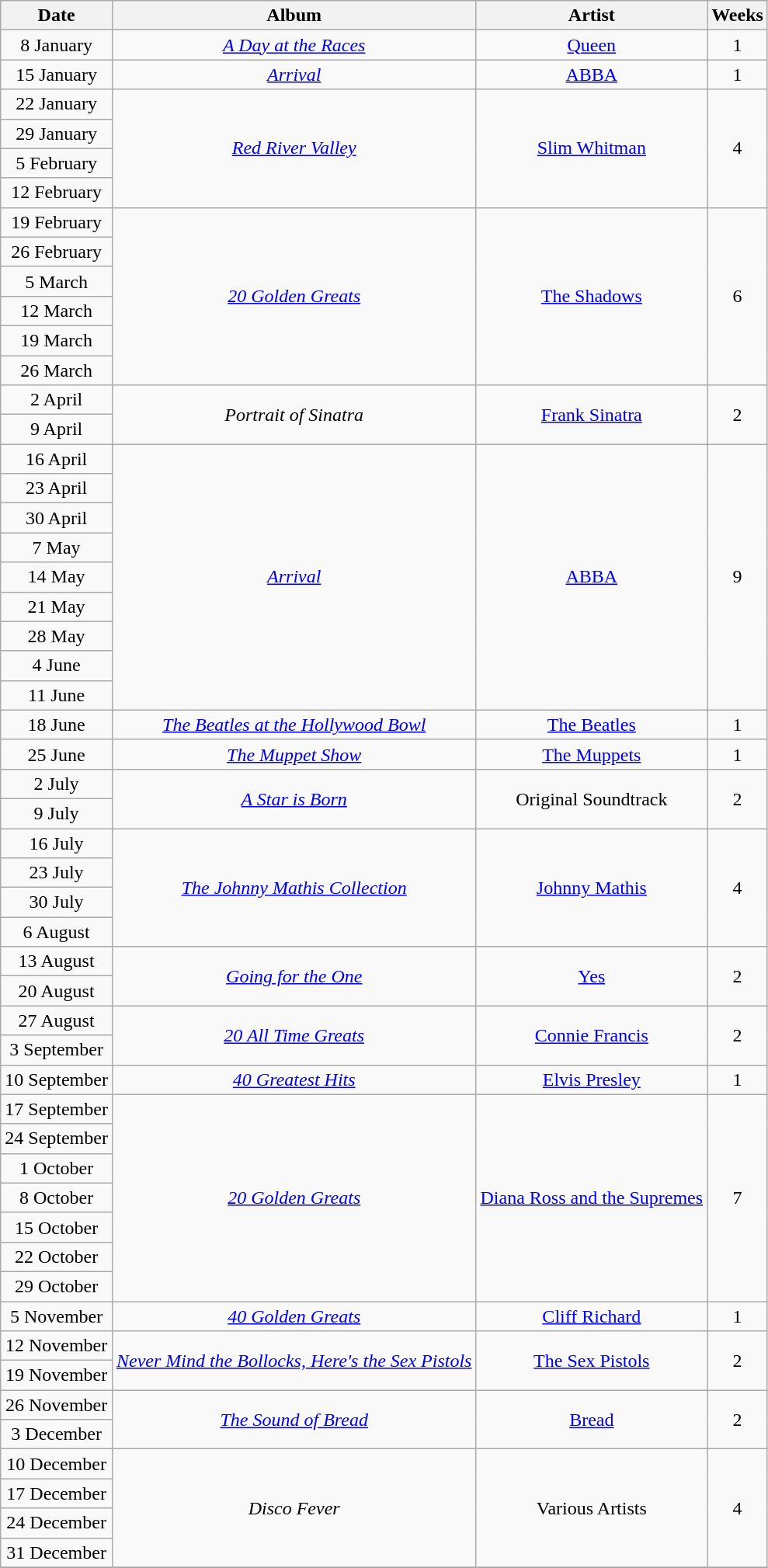<table class="wikitable" style="text-align:center">
<tr>
<th>Date</th>
<th>Album</th>
<th>Artist</th>
<th>Weeks</th>
</tr>
<tr>
<td>8 January</td>
<td align="center" rowspan=1><em><a href='#'>A Day at the Races</a></em></td>
<td align="center" rowspan=1><a href='#'>Queen</a></td>
<td>1</td>
</tr>
<tr>
<td>15 January</td>
<td><em><a href='#'>Arrival</a></em></td>
<td><a href='#'>ABBA</a></td>
<td>1</td>
</tr>
<tr>
<td>22 January</td>
<td align="center" rowspan=4><em><a href='#'>Red River Valley</a></em></td>
<td align="center" rowspan=4><a href='#'>Slim Whitman</a></td>
<td align="center" rowspan=4>4</td>
</tr>
<tr>
<td>29 January</td>
</tr>
<tr>
<td>5 February</td>
</tr>
<tr>
<td>12 February</td>
</tr>
<tr>
<td>19 February</td>
<td align="center" rowspan=6><em><a href='#'>20 Golden Greats</a></em></td>
<td align="center" rowspan=6><a href='#'>The Shadows</a></td>
<td align="center" rowspan=6>6</td>
</tr>
<tr>
<td>26 February</td>
</tr>
<tr>
<td>5 March</td>
</tr>
<tr>
<td>12 March</td>
</tr>
<tr>
<td>19 March</td>
</tr>
<tr>
<td>26 March</td>
</tr>
<tr>
<td>2 April</td>
<td align="center" rowspan=2><em>Portrait of Sinatra</em></td>
<td align="center" rowspan=2><a href='#'>Frank Sinatra</a></td>
<td align="center" rowspan=2>2</td>
</tr>
<tr>
<td>9 April</td>
</tr>
<tr>
<td>16 April</td>
<td align="center" rowspan=9><em><a href='#'>Arrival</a></em></td>
<td align="center" rowspan=9><a href='#'>ABBA</a></td>
<td align="center" rowspan=9>9</td>
</tr>
<tr>
<td>23 April</td>
</tr>
<tr>
<td>30 April</td>
</tr>
<tr>
<td>7 May</td>
</tr>
<tr>
<td>14 May</td>
</tr>
<tr>
<td>21 May</td>
</tr>
<tr>
<td>28 May</td>
</tr>
<tr>
<td>4 June</td>
</tr>
<tr>
<td>11 June</td>
</tr>
<tr>
<td>18 June</td>
<td align="center" rowspan=1><em><a href='#'>The Beatles at the Hollywood Bowl</a></em></td>
<td align="center" rowspan=1><a href='#'>The Beatles</a></td>
<td>1</td>
</tr>
<tr>
<td>25 June</td>
<td align="center" rowspan=1><em><a href='#'>The Muppet Show</a></em></td>
<td align="center" rowspan=1><a href='#'>The Muppets</a></td>
<td>1</td>
</tr>
<tr>
<td>2 July</td>
<td align="center" rowspan=2><em><a href='#'>A Star is Born</a></em></td>
<td align="center" rowspan=2>Original Soundtrack</td>
<td align="center" rowspan=2>2</td>
</tr>
<tr>
<td>9 July</td>
</tr>
<tr>
<td>16 July</td>
<td align="center" rowspan=4><em><a href='#'>The Johnny Mathis Collection</a></em></td>
<td align="center" rowspan=4><a href='#'>Johnny Mathis</a></td>
<td align="center" rowspan=4>4</td>
</tr>
<tr>
<td>23 July</td>
</tr>
<tr>
<td>30 July</td>
</tr>
<tr>
<td>6 August</td>
</tr>
<tr>
<td>13 August</td>
<td align="center" rowspan=2><em><a href='#'>Going for the One</a></em></td>
<td align="center" rowspan=2><a href='#'>Yes</a></td>
<td align="center" rowspan=2>2</td>
</tr>
<tr>
<td>20 August</td>
</tr>
<tr>
<td>27 August</td>
<td align="center" rowspan=2><em><a href='#'>20 All Time Greats</a></em></td>
<td align="center" rowspan=2><a href='#'>Connie Francis</a></td>
<td align="center" rowspan=2>2</td>
</tr>
<tr>
<td>3 September</td>
</tr>
<tr>
<td>10 September</td>
<td align="center" rowspan=1><em><a href='#'>40 Greatest Hits</a></em></td>
<td align="center" rowspan=1><a href='#'>Elvis Presley</a></td>
<td>1</td>
</tr>
<tr>
<td>17 September</td>
<td align="center" rowspan=7><em><a href='#'>20 Golden Greats</a></em></td>
<td align="center" rowspan=7><a href='#'>Diana Ross and the Supremes</a></td>
<td align="center" rowspan=7>7</td>
</tr>
<tr>
<td>24 September</td>
</tr>
<tr>
<td>1 October</td>
</tr>
<tr>
<td>8 October</td>
</tr>
<tr>
<td>15 October</td>
</tr>
<tr>
<td>22 October</td>
</tr>
<tr>
<td>29 October</td>
</tr>
<tr>
<td>5 November</td>
<td align="center" rowspan=1><em><a href='#'>40 Golden Greats</a></em></td>
<td align="center" rowspan=1><a href='#'>Cliff Richard</a></td>
<td align="center" rowspan=1>1</td>
</tr>
<tr>
<td>12 November</td>
<td align="center" rowspan=2><em><a href='#'>Never Mind the Bollocks, Here's the Sex Pistols</a></em></td>
<td align="center" rowspan=2><a href='#'>The Sex Pistols</a></td>
<td align="center" rowspan=2>2</td>
</tr>
<tr>
<td>19 November</td>
</tr>
<tr>
<td>26 November</td>
<td align="center" rowspan=2><em><a href='#'>The Sound of Bread</a></em></td>
<td align="center" rowspan=2><a href='#'>Bread</a></td>
<td align="center" rowspan=2>2</td>
</tr>
<tr>
<td>3 December</td>
</tr>
<tr>
<td>10 December</td>
<td align="center" rowspan=4><em>Disco Fever</em></td>
<td align="center" rowspan=4>Various Artists</td>
<td align="center" rowspan=4>4</td>
</tr>
<tr>
<td>17 December</td>
</tr>
<tr>
<td>24 December</td>
</tr>
<tr>
<td>31 December</td>
</tr>
<tr>
</tr>
</table>
